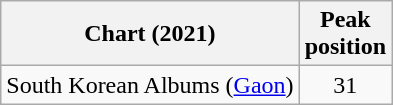<table class="wikitable">
<tr>
<th>Chart (2021)</th>
<th>Peak<br>position</th>
</tr>
<tr>
<td>South Korean Albums (<a href='#'>Gaon</a>)</td>
<td align="center">31</td>
</tr>
</table>
